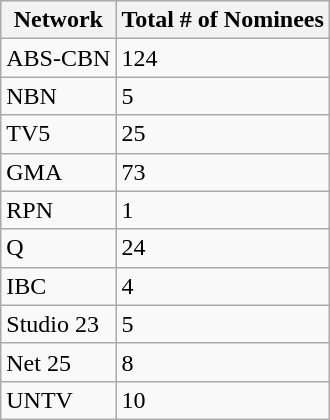<table class="wikitable sortable">
<tr>
<th>Network</th>
<th>Total # of Nominees</th>
</tr>
<tr>
<td>ABS-CBN</td>
<td>124</td>
</tr>
<tr>
<td>NBN</td>
<td>5</td>
</tr>
<tr>
<td>TV5</td>
<td>25</td>
</tr>
<tr>
<td>GMA</td>
<td>73</td>
</tr>
<tr>
<td>RPN</td>
<td>1</td>
</tr>
<tr>
<td>Q</td>
<td>24</td>
</tr>
<tr>
<td>IBC</td>
<td>4</td>
</tr>
<tr>
<td>Studio 23</td>
<td>5</td>
</tr>
<tr>
<td>Net 25</td>
<td>8</td>
</tr>
<tr>
<td>UNTV</td>
<td>10</td>
</tr>
</table>
